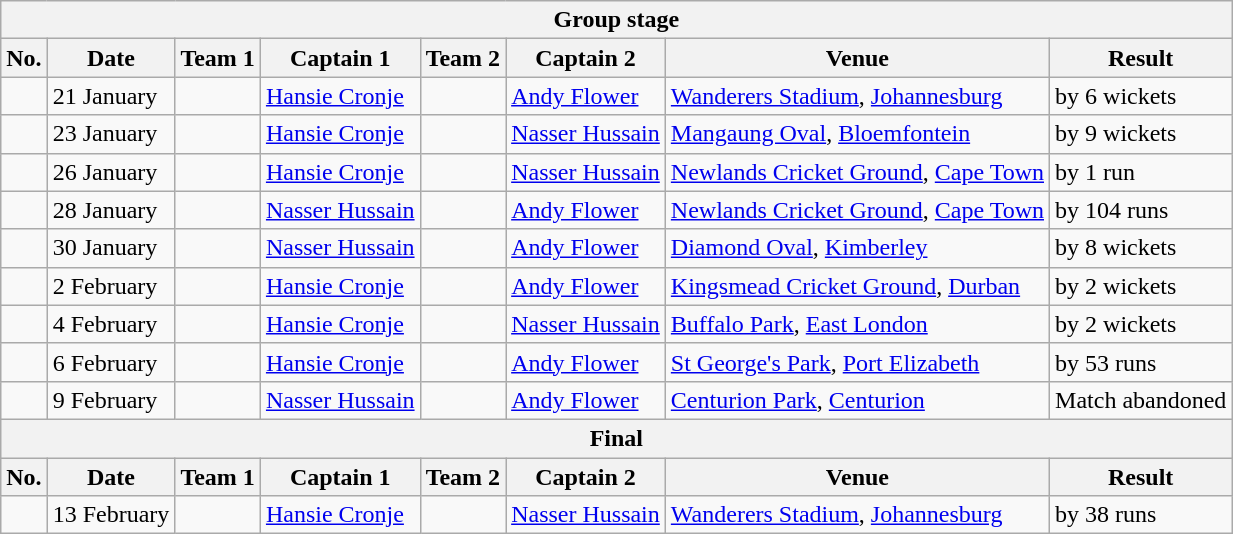<table class="wikitable">
<tr>
<th colspan="8">Group stage</th>
</tr>
<tr>
<th>No.</th>
<th>Date</th>
<th>Team 1</th>
<th>Captain 1</th>
<th>Team 2</th>
<th>Captain 2</th>
<th>Venue</th>
<th>Result</th>
</tr>
<tr>
<td></td>
<td>21 January</td>
<td></td>
<td><a href='#'>Hansie Cronje</a></td>
<td></td>
<td><a href='#'>Andy Flower</a></td>
<td><a href='#'>Wanderers Stadium</a>, <a href='#'>Johannesburg</a></td>
<td> by 6 wickets</td>
</tr>
<tr>
<td></td>
<td>23 January</td>
<td></td>
<td><a href='#'>Hansie Cronje</a></td>
<td></td>
<td><a href='#'>Nasser Hussain</a></td>
<td><a href='#'>Mangaung Oval</a>, <a href='#'>Bloemfontein</a></td>
<td> by 9 wickets</td>
</tr>
<tr>
<td></td>
<td>26 January</td>
<td></td>
<td><a href='#'>Hansie Cronje</a></td>
<td></td>
<td><a href='#'>Nasser Hussain</a></td>
<td><a href='#'>Newlands Cricket Ground</a>, <a href='#'>Cape Town</a></td>
<td> by 1 run</td>
</tr>
<tr>
<td></td>
<td>28 January</td>
<td></td>
<td><a href='#'>Nasser Hussain</a></td>
<td></td>
<td><a href='#'>Andy Flower</a></td>
<td><a href='#'>Newlands Cricket Ground</a>, <a href='#'>Cape Town</a></td>
<td> by 104 runs</td>
</tr>
<tr>
<td></td>
<td>30 January</td>
<td></td>
<td><a href='#'>Nasser Hussain</a></td>
<td></td>
<td><a href='#'>Andy Flower</a></td>
<td><a href='#'>Diamond Oval</a>, <a href='#'>Kimberley</a></td>
<td> by 8 wickets</td>
</tr>
<tr>
<td></td>
<td>2 February</td>
<td></td>
<td><a href='#'>Hansie Cronje</a></td>
<td></td>
<td><a href='#'>Andy Flower</a></td>
<td><a href='#'>Kingsmead Cricket Ground</a>, <a href='#'>Durban</a></td>
<td> by 2 wickets</td>
</tr>
<tr>
<td></td>
<td>4 February</td>
<td></td>
<td><a href='#'>Hansie Cronje</a></td>
<td></td>
<td><a href='#'>Nasser Hussain</a></td>
<td><a href='#'>Buffalo Park</a>, <a href='#'>East London</a></td>
<td> by 2 wickets</td>
</tr>
<tr>
<td></td>
<td>6 February</td>
<td></td>
<td><a href='#'>Hansie Cronje</a></td>
<td></td>
<td><a href='#'>Andy Flower</a></td>
<td><a href='#'>St George's Park</a>, <a href='#'>Port Elizabeth</a></td>
<td> by 53 runs</td>
</tr>
<tr>
<td></td>
<td>9 February</td>
<td></td>
<td><a href='#'>Nasser Hussain</a></td>
<td></td>
<td><a href='#'>Andy Flower</a></td>
<td><a href='#'>Centurion Park</a>, <a href='#'>Centurion</a></td>
<td>Match abandoned</td>
</tr>
<tr>
<th colspan="8">Final</th>
</tr>
<tr>
<th>No.</th>
<th>Date</th>
<th>Team 1</th>
<th>Captain 1</th>
<th>Team 2</th>
<th>Captain 2</th>
<th>Venue</th>
<th>Result</th>
</tr>
<tr>
<td></td>
<td>13 February</td>
<td></td>
<td><a href='#'>Hansie Cronje</a></td>
<td></td>
<td><a href='#'>Nasser Hussain</a></td>
<td><a href='#'>Wanderers Stadium</a>, <a href='#'>Johannesburg</a></td>
<td> by 38 runs</td>
</tr>
</table>
